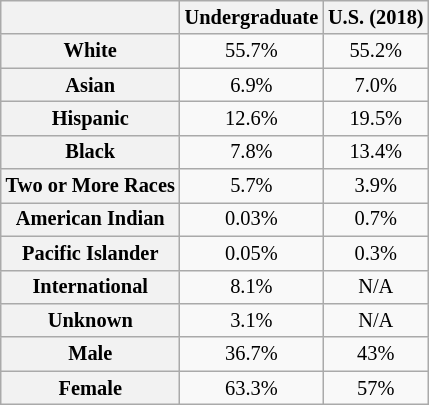<table style="text-align:center; float:left; font-size:85%; margin-left:2em; margin:10px;" class="wikitable">
<tr>
<th></th>
<th>Undergraduate</th>
<th>U.S. (2018)</th>
</tr>
<tr>
<th>White</th>
<td>55.7%</td>
<td>55.2%</td>
</tr>
<tr>
<th>Asian</th>
<td>6.9%</td>
<td>7.0%</td>
</tr>
<tr>
<th>Hispanic</th>
<td>12.6%</td>
<td>19.5%</td>
</tr>
<tr>
<th>Black</th>
<td>7.8%</td>
<td>13.4%</td>
</tr>
<tr>
<th>Two or More Races</th>
<td>5.7%</td>
<td>3.9%</td>
</tr>
<tr>
<th>American Indian</th>
<td>0.03%</td>
<td>0.7%</td>
</tr>
<tr>
<th>Pacific Islander</th>
<td>0.05%</td>
<td>0.3%</td>
</tr>
<tr>
<th>International</th>
<td>8.1%</td>
<td>N/A</td>
</tr>
<tr>
<th>Unknown</th>
<td>3.1%</td>
<td>N/A</td>
</tr>
<tr>
<th>Male</th>
<td>36.7%</td>
<td>43%</td>
</tr>
<tr>
<th>Female</th>
<td>63.3%</td>
<td>57%</td>
</tr>
</table>
